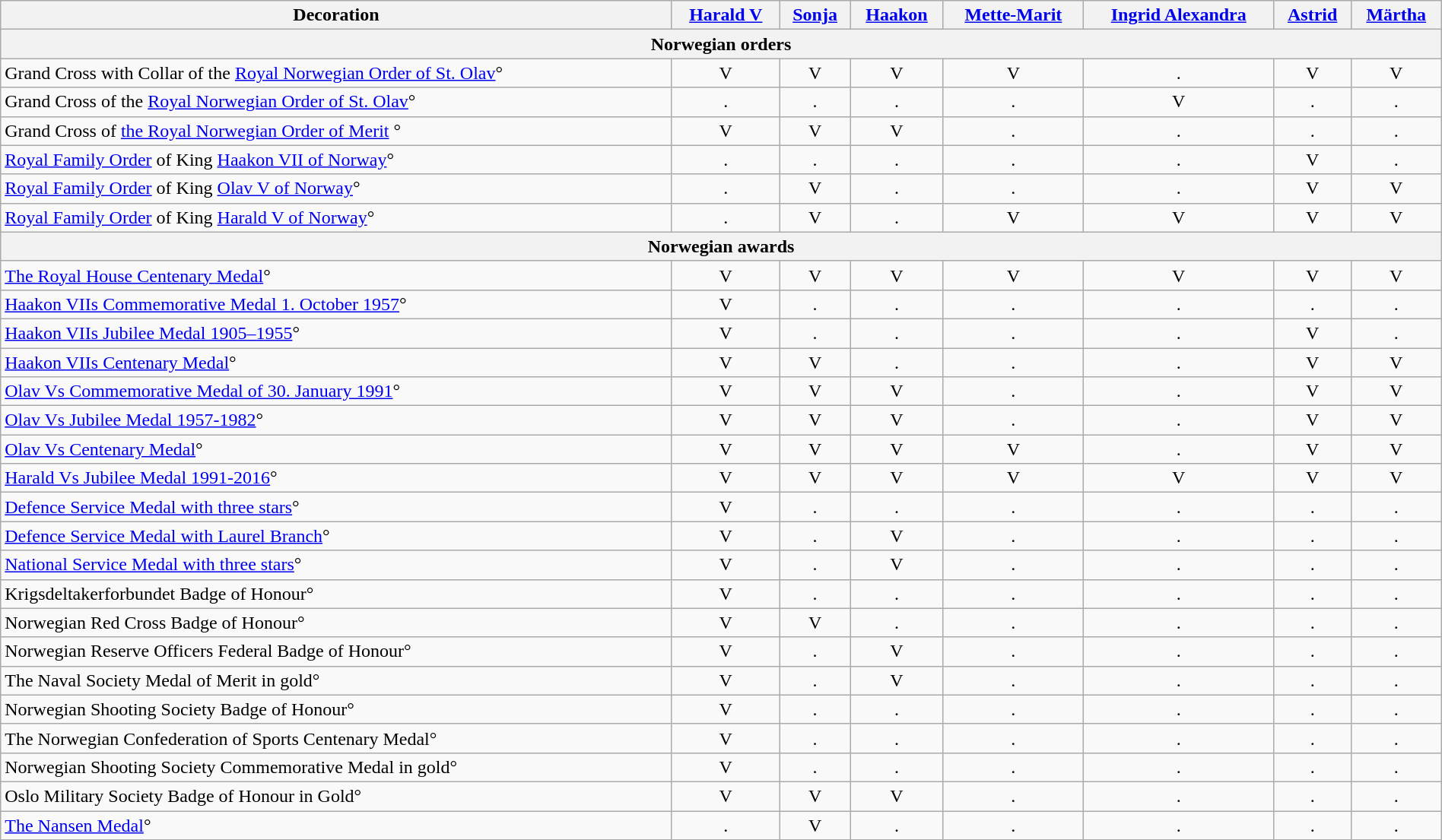<table class="wikitable" width=100%>
<tr>
<th>Decoration</th>
<th><a href='#'>Harald V</a></th>
<th><a href='#'>Sonja</a></th>
<th><a href='#'>Haakon</a></th>
<th><a href='#'>Mette-Marit</a></th>
<th><a href='#'>Ingrid Alexandra</a></th>
<th><a href='#'>Astrid</a></th>
<th><a href='#'>Märtha</a></th>
</tr>
<tr>
<th colspan=8>Norwegian orders</th>
</tr>
<tr>
<td>Grand Cross with Collar of the <a href='#'>Royal Norwegian Order of St. Olav</a>°</td>
<td align=center>V</td>
<td align=center>V</td>
<td align=center>V</td>
<td align=center>V</td>
<td align=center>.</td>
<td align=center>V</td>
<td align=center>V</td>
</tr>
<tr>
<td>Grand Cross of the <a href='#'>Royal Norwegian Order of St. Olav</a>°</td>
<td align=center>.</td>
<td align=center>.</td>
<td align=center>.</td>
<td align=center>.</td>
<td align=center>V</td>
<td align=center>.</td>
<td align=center>.</td>
</tr>
<tr>
<td>Grand Cross of <a href='#'>the Royal Norwegian Order of Merit</a> °</td>
<td align=center>V</td>
<td align=center>V</td>
<td align=center>V</td>
<td align=center>.</td>
<td align=center>.</td>
<td align=center>.</td>
<td align=center>.</td>
</tr>
<tr>
<td><a href='#'>Royal Family Order</a> of King <a href='#'>Haakon VII of Norway</a>°</td>
<td align=center>.</td>
<td align=center>.</td>
<td align=center>.</td>
<td align=center>.</td>
<td align=center>.</td>
<td align=center>V</td>
<td align=center>.</td>
</tr>
<tr>
<td><a href='#'>Royal Family Order</a> of King <a href='#'>Olav V of Norway</a>°</td>
<td align=center>.</td>
<td align=center>V</td>
<td align=center>.</td>
<td align=center>.</td>
<td align=center>.</td>
<td align=center>V</td>
<td align=center>V</td>
</tr>
<tr>
<td><a href='#'>Royal Family Order</a> of King <a href='#'>Harald V of Norway</a>°</td>
<td align=center>.</td>
<td align=center>V</td>
<td align=center>.</td>
<td align=center>V</td>
<td align=center>V</td>
<td align=center>V</td>
<td align=center>V</td>
</tr>
<tr>
<th colspan=8>Norwegian awards</th>
</tr>
<tr>
<td><a href='#'>The Royal House Centenary Medal</a>°</td>
<td align=center>V</td>
<td align=center>V</td>
<td align=center>V</td>
<td align=center>V</td>
<td align=center>V</td>
<td align=center>V</td>
<td align=center>V</td>
</tr>
<tr>
<td><a href='#'>Haakon VIIs Commemorative Medal 1. October 1957</a>°</td>
<td align=center>V</td>
<td align=center>.</td>
<td align=center>.</td>
<td align=center>.</td>
<td align=center>.</td>
<td align=center>.</td>
<td align=center>.</td>
</tr>
<tr>
<td><a href='#'>Haakon VIIs Jubilee Medal 1905–1955</a>°</td>
<td align=center>V</td>
<td align=center>.</td>
<td align=center>.</td>
<td align=center>.</td>
<td align=center>.</td>
<td align=center>V</td>
<td align=center>.</td>
</tr>
<tr>
<td><a href='#'>Haakon VIIs Centenary Medal</a>°</td>
<td align=center>V</td>
<td align=center>V</td>
<td align=center>.</td>
<td align=center>.</td>
<td align=center>.</td>
<td align=center>V</td>
<td align=center>V</td>
</tr>
<tr>
<td><a href='#'>Olav Vs Commemorative Medal of 30. January 1991</a>°</td>
<td align=center>V</td>
<td align=center>V</td>
<td align=center>V</td>
<td align=center>.</td>
<td align=center>.</td>
<td align=center>V</td>
<td align=center>V</td>
</tr>
<tr>
<td><a href='#'>Olav Vs Jubilee Medal 1957-1982</a>°</td>
<td align=center>V</td>
<td align=center>V</td>
<td align=center>V</td>
<td align=center>.</td>
<td align=center>.</td>
<td align=center>V</td>
<td align=center>V</td>
</tr>
<tr>
<td><a href='#'>Olav Vs Centenary Medal</a>°</td>
<td align=center>V</td>
<td align=center>V</td>
<td align=center>V</td>
<td align=center>V</td>
<td align=center>.</td>
<td align=center>V</td>
<td align=center>V</td>
</tr>
<tr>
<td><a href='#'>Harald Vs Jubilee Medal 1991-2016</a>°</td>
<td align=center>V</td>
<td align=center>V</td>
<td align=center>V</td>
<td align=center>V</td>
<td align=center>V</td>
<td align=center>V</td>
<td align=center>V</td>
</tr>
<tr>
<td><a href='#'>Defence Service Medal with three stars</a>°</td>
<td align=center>V</td>
<td align=center>.</td>
<td align=center>.</td>
<td align=center>.</td>
<td align=center>.</td>
<td align=center>.</td>
<td align=center>.</td>
</tr>
<tr>
<td><a href='#'>Defence Service Medal with Laurel Branch</a>°</td>
<td align=center>V</td>
<td align=center>.</td>
<td align=center>V</td>
<td align=center>.</td>
<td align=center>.</td>
<td align=center>.</td>
<td align=center>.</td>
</tr>
<tr>
<td><a href='#'>National Service Medal with three stars</a>°</td>
<td align=center>V</td>
<td align=center>.</td>
<td align=center>V</td>
<td align=center>.</td>
<td align=center>.</td>
<td align=center>.</td>
<td align=center>.</td>
</tr>
<tr>
<td>Krigsdeltakerforbundet Badge of Honour°</td>
<td align=center>V</td>
<td align=center>.</td>
<td align=center>.</td>
<td align=center>.</td>
<td align=center>.</td>
<td align=center>.</td>
<td align=center>.</td>
</tr>
<tr>
<td>Norwegian Red Cross Badge of Honour°</td>
<td align=center>V</td>
<td align=center>V</td>
<td align=center>.</td>
<td align=center>.</td>
<td align=center>.</td>
<td align=center>.</td>
<td align=center>.</td>
</tr>
<tr>
<td>Norwegian Reserve Officers Federal Badge of Honour°</td>
<td align=center>V</td>
<td align=center>.</td>
<td align=center>V</td>
<td align=center>.</td>
<td align=center>.</td>
<td align=center>.</td>
<td align=center>.</td>
</tr>
<tr>
<td>The Naval Society Medal of Merit in gold°</td>
<td align=center>V</td>
<td align=center>.</td>
<td align=center>V</td>
<td align=center>.</td>
<td align=center>.</td>
<td align=center>.</td>
<td align=center>.</td>
</tr>
<tr>
<td>Norwegian Shooting Society Badge of Honour°</td>
<td align=center>V</td>
<td align=center>.</td>
<td align=center>.</td>
<td align=center>.</td>
<td align=center>.</td>
<td align=center>.</td>
<td align=center>.</td>
</tr>
<tr>
<td>The Norwegian Confederation of Sports Centenary Medal°</td>
<td align=center>V</td>
<td align=center>.</td>
<td align=center>.</td>
<td align=center>.</td>
<td align=center>.</td>
<td align=center>.</td>
<td align=center>.</td>
</tr>
<tr>
<td>Norwegian Shooting Society Commemorative Medal in gold°</td>
<td align=center>V</td>
<td align=center>.</td>
<td align=center>.</td>
<td align=center>.</td>
<td align=center>.</td>
<td align=center>.</td>
<td align=center>.</td>
</tr>
<tr>
<td>Oslo Military Society Badge of Honour in Gold°</td>
<td align=center>V</td>
<td align=center>V</td>
<td align=center>V</td>
<td align=center>.</td>
<td align=center>.</td>
<td align=center>.</td>
<td align=center>.</td>
</tr>
<tr>
<td><a href='#'>The Nansen Medal</a>°</td>
<td align=center>.</td>
<td align=center>V</td>
<td align=center>.</td>
<td align=center>.</td>
<td align=center>.</td>
<td align=center>.</td>
<td align=center>.</td>
</tr>
</table>
